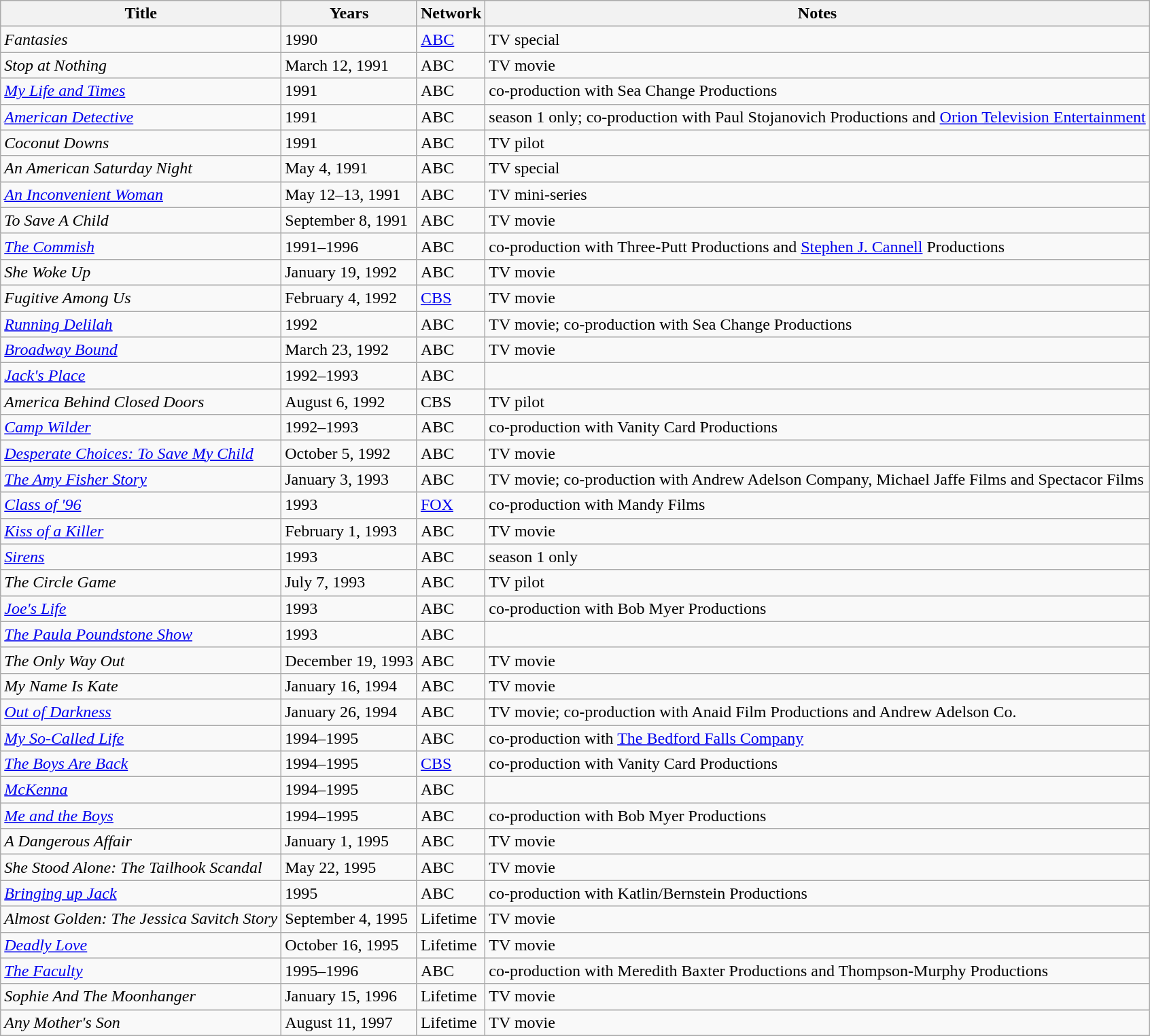<table class="wikitable sortable">
<tr>
<th>Title</th>
<th>Years</th>
<th>Network</th>
<th>Notes</th>
</tr>
<tr>
<td><em>Fantasies</em></td>
<td>1990</td>
<td><a href='#'>ABC</a></td>
<td>TV special</td>
</tr>
<tr>
<td><em>Stop at Nothing</em></td>
<td>March 12, 1991</td>
<td>ABC</td>
<td>TV movie</td>
</tr>
<tr>
<td><em><a href='#'>My Life and Times</a></em></td>
<td>1991</td>
<td>ABC</td>
<td>co-production with Sea Change Productions</td>
</tr>
<tr>
<td><em><a href='#'>American Detective</a></em></td>
<td>1991</td>
<td>ABC</td>
<td>season 1 only; co-production with Paul Stojanovich Productions and <a href='#'>Orion Television Entertainment</a></td>
</tr>
<tr>
<td><em>Coconut Downs</em></td>
<td>1991</td>
<td>ABC</td>
<td>TV pilot</td>
</tr>
<tr>
<td><em>An American Saturday Night</em></td>
<td>May 4, 1991</td>
<td>ABC</td>
<td>TV special</td>
</tr>
<tr>
<td><em><a href='#'>An Inconvenient Woman</a></em></td>
<td>May 12–13, 1991</td>
<td>ABC</td>
<td>TV mini-series</td>
</tr>
<tr>
<td><em>To Save A Child</em></td>
<td>September 8, 1991</td>
<td>ABC</td>
<td>TV movie</td>
</tr>
<tr>
<td><em><a href='#'>The Commish</a></em></td>
<td>1991–1996</td>
<td>ABC</td>
<td>co-production with Three-Putt Productions and <a href='#'>Stephen J. Cannell</a> Productions</td>
</tr>
<tr>
<td><em>She Woke Up</em></td>
<td>January 19, 1992</td>
<td>ABC</td>
<td>TV movie</td>
</tr>
<tr>
<td><em>Fugitive Among Us</em></td>
<td>February 4, 1992</td>
<td><a href='#'>CBS</a></td>
<td>TV movie</td>
</tr>
<tr>
<td><em><a href='#'>Running Delilah</a></em></td>
<td>1992</td>
<td>ABC</td>
<td>TV movie; co-production with Sea Change Productions</td>
</tr>
<tr>
<td><em><a href='#'>Broadway Bound</a></em></td>
<td>March 23, 1992</td>
<td>ABC</td>
<td>TV movie</td>
</tr>
<tr>
<td><em><a href='#'>Jack's Place</a></em></td>
<td>1992–1993</td>
<td>ABC</td>
<td></td>
</tr>
<tr>
<td><em>America Behind Closed Doors</em></td>
<td>August 6, 1992</td>
<td>CBS</td>
<td>TV pilot</td>
</tr>
<tr>
<td><em><a href='#'>Camp Wilder</a></em></td>
<td>1992–1993</td>
<td>ABC</td>
<td>co-production with Vanity Card Productions</td>
</tr>
<tr>
<td><em><a href='#'>Desperate Choices: To Save My Child</a></em></td>
<td>October 5, 1992</td>
<td>ABC</td>
<td>TV movie</td>
</tr>
<tr>
<td><em><a href='#'>The Amy Fisher Story</a></em></td>
<td>January 3, 1993</td>
<td>ABC</td>
<td>TV movie; co-production with Andrew Adelson Company, Michael Jaffe Films and Spectacor Films</td>
</tr>
<tr>
<td><em><a href='#'>Class of '96</a></em></td>
<td>1993</td>
<td><a href='#'>FOX</a></td>
<td>co-production with Mandy Films</td>
</tr>
<tr>
<td><em><a href='#'>Kiss of a Killer</a></em></td>
<td>February 1, 1993</td>
<td>ABC</td>
<td>TV movie</td>
</tr>
<tr>
<td><em><a href='#'>Sirens</a></em></td>
<td>1993</td>
<td>ABC</td>
<td>season 1 only</td>
</tr>
<tr>
<td><em>The Circle Game</em></td>
<td>July 7, 1993</td>
<td>ABC</td>
<td>TV pilot</td>
</tr>
<tr>
<td><em><a href='#'>Joe's Life</a></em></td>
<td>1993</td>
<td>ABC</td>
<td>co-production with Bob Myer Productions</td>
</tr>
<tr>
<td><em><a href='#'>The Paula Poundstone Show</a></em></td>
<td>1993</td>
<td>ABC</td>
<td></td>
</tr>
<tr>
<td><em>The Only Way Out</em></td>
<td>December 19, 1993</td>
<td>ABC</td>
<td>TV movie</td>
</tr>
<tr>
<td><em>My Name Is Kate</em></td>
<td>January 16, 1994</td>
<td>ABC</td>
<td>TV movie</td>
</tr>
<tr>
<td><em><a href='#'>Out of Darkness</a></em></td>
<td>January 26, 1994</td>
<td>ABC</td>
<td>TV movie; co-production with Anaid Film Productions and Andrew Adelson Co.</td>
</tr>
<tr>
<td><em><a href='#'>My So-Called Life</a></em></td>
<td>1994–1995</td>
<td>ABC</td>
<td>co-production with <a href='#'>The Bedford Falls Company</a></td>
</tr>
<tr>
<td><em><a href='#'>The Boys Are Back</a></em></td>
<td>1994–1995</td>
<td><a href='#'>CBS</a></td>
<td>co-production with Vanity Card Productions</td>
</tr>
<tr>
<td><em><a href='#'>McKenna</a></em></td>
<td>1994–1995</td>
<td>ABC</td>
<td></td>
</tr>
<tr>
<td><em><a href='#'>Me and the Boys</a></em></td>
<td>1994–1995</td>
<td>ABC</td>
<td>co-production with Bob Myer Productions</td>
</tr>
<tr>
<td><em>A Dangerous Affair</em></td>
<td>January 1, 1995</td>
<td>ABC</td>
<td>TV movie</td>
</tr>
<tr>
<td><em>She Stood Alone: The Tailhook Scandal</em></td>
<td>May 22, 1995</td>
<td>ABC</td>
<td>TV movie</td>
</tr>
<tr>
<td><em><a href='#'>Bringing up Jack</a></em></td>
<td>1995</td>
<td>ABC</td>
<td>co-production with Katlin/Bernstein Productions</td>
</tr>
<tr>
<td><em>Almost Golden: The Jessica Savitch Story</em></td>
<td>September 4, 1995</td>
<td>Lifetime</td>
<td>TV movie</td>
</tr>
<tr>
<td><em><a href='#'>Deadly Love</a></em></td>
<td>October 16, 1995</td>
<td>Lifetime</td>
<td>TV movie</td>
</tr>
<tr>
<td><em><a href='#'>The Faculty</a></em></td>
<td>1995–1996</td>
<td>ABC</td>
<td>co-production with Meredith Baxter Productions and Thompson-Murphy Productions</td>
</tr>
<tr>
<td><em>Sophie And The Moonhanger</em></td>
<td>January 15, 1996</td>
<td>Lifetime</td>
<td>TV movie</td>
</tr>
<tr>
<td><em>Any Mother's Son</em></td>
<td>August 11, 1997</td>
<td>Lifetime</td>
<td>TV movie</td>
</tr>
</table>
